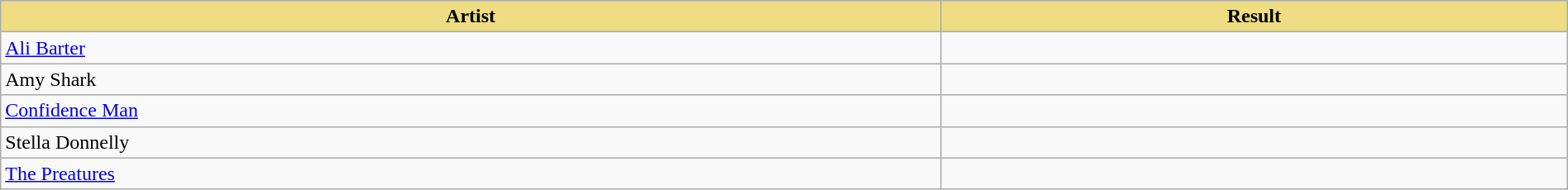<table class="wikitable" width=100%>
<tr>
<th style="width:15%;background:#EEDD82;">Artist</th>
<th style="width:10%;background:#EEDD82;">Result</th>
</tr>
<tr>
<td><a href='#'>Ali Barter</a></td>
<td></td>
</tr>
<tr>
<td>Amy Shark</td>
<td></td>
</tr>
<tr>
<td><a href='#'>Confidence Man</a></td>
<td></td>
</tr>
<tr>
<td>Stella Donnelly</td>
<td></td>
</tr>
<tr>
<td><a href='#'>The Preatures</a></td>
<td></td>
</tr>
</table>
